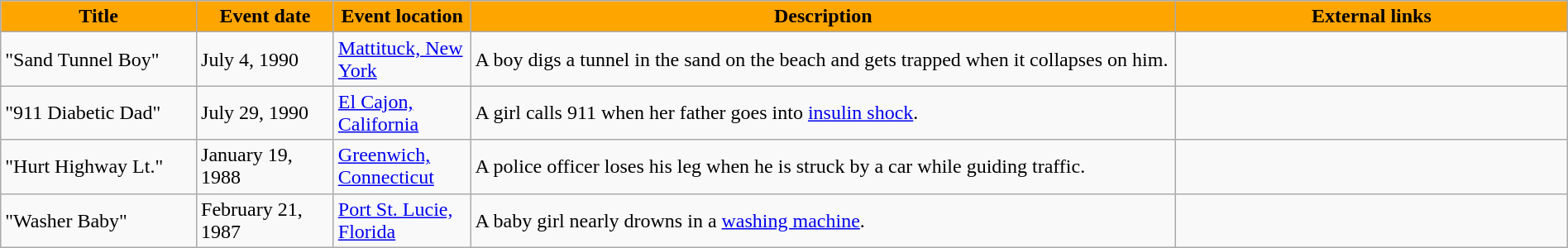<table class="wikitable" style="width: 100%;">
<tr>
<th style="background: #FFA500; color: #000000; width: 10%;">Title</th>
<th style="background: #FFA500; color: #000000; width: 7%;">Event date</th>
<th style="background: #FFA500; color: #000000; width: 7%;">Event location</th>
<th style="background: #FFA500; color: #000000; width: 36%;">Description</th>
<th style="background: #FFA500; color: #000000; width: 20%;">External links</th>
</tr>
<tr>
<td>"Sand Tunnel Boy"</td>
<td>July 4, 1990</td>
<td><a href='#'>Mattituck, New York</a></td>
<td>A boy digs a tunnel in the sand on the beach and gets trapped when it collapses on him.</td>
<td></td>
</tr>
<tr>
<td>"911 Diabetic Dad"</td>
<td>July 29, 1990</td>
<td><a href='#'>El Cajon, California</a></td>
<td>A girl calls 911 when her father goes into <a href='#'>insulin shock</a>.</td>
<td></td>
</tr>
<tr>
<td>"Hurt Highway Lt."</td>
<td>January 19, 1988</td>
<td><a href='#'>Greenwich, Connecticut</a></td>
<td>A police officer loses his leg when he is struck by a car while guiding traffic.</td>
<td></td>
</tr>
<tr>
<td>"Washer Baby"</td>
<td>February 21, 1987</td>
<td><a href='#'>Port St. Lucie, Florida</a></td>
<td>A baby girl nearly drowns in a <a href='#'>washing machine</a>.</td>
<td></td>
</tr>
</table>
